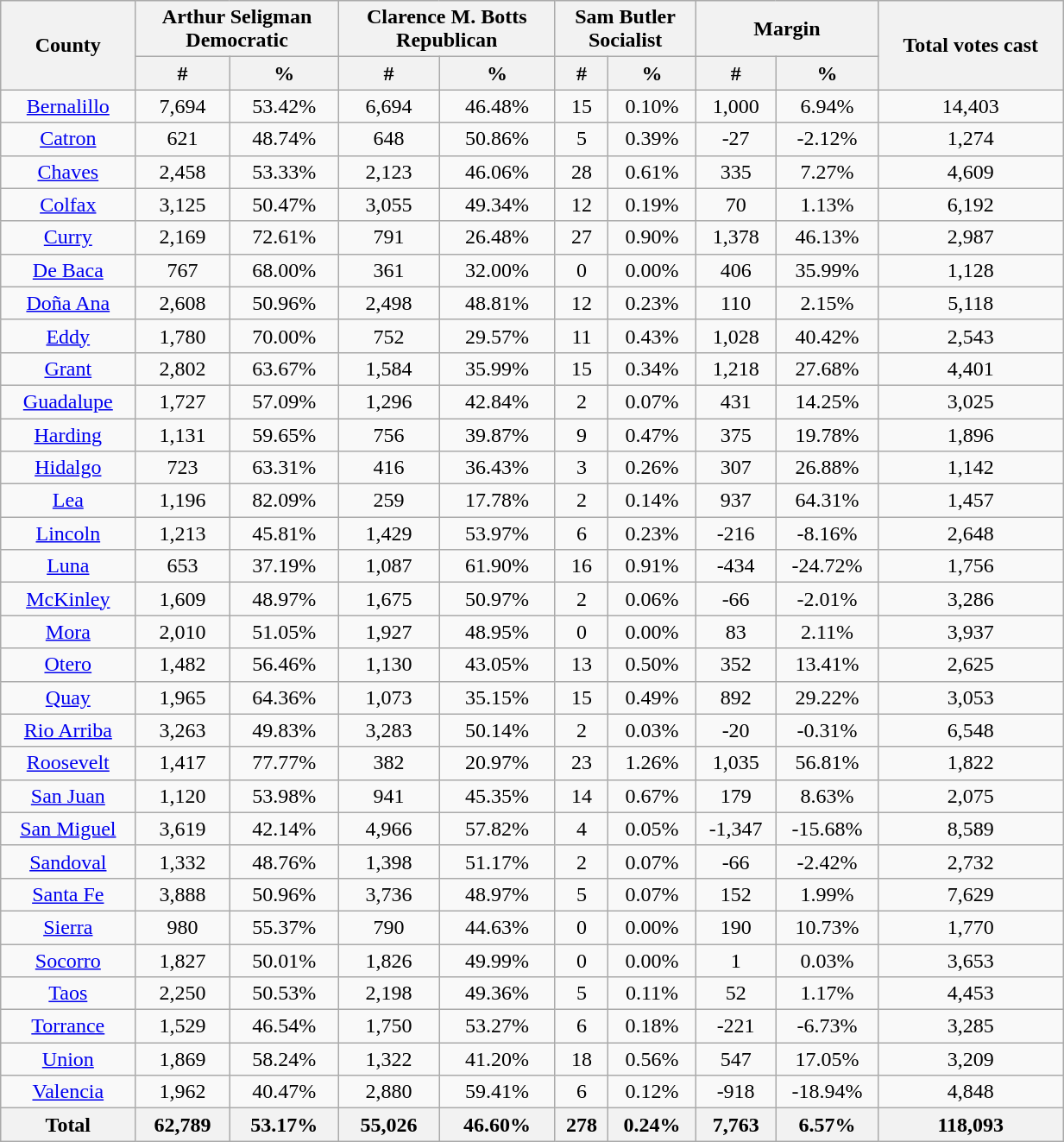<table width="65%" class="wikitable sortable" style="text-align:center">
<tr>
<th style="text-align:center;" rowspan="2">County</th>
<th style="text-align:center;" colspan="2">Arthur Seligman<br>Democratic</th>
<th style="text-align:center;" colspan="2">Clarence M. Botts<br>Republican</th>
<th style="text-align:center;" colspan="2">Sam Butler<br>Socialist</th>
<th style="text-align:center;" colspan="2">Margin</th>
<th style="text-align:center;" rowspan="2">Total votes cast</th>
</tr>
<tr>
<th style="text-align:center;" data-sort-type="number">#</th>
<th style="text-align:center;" data-sort-type="number">%</th>
<th style="text-align:center;" data-sort-type="number">#</th>
<th style="text-align:center;" data-sort-type="number">%</th>
<th style="text-align:center;" data-sort-type="number">#</th>
<th style="text-align:center;" data-sort-type="number">%</th>
<th style="text-align:center;" data-sort-type="number">#</th>
<th style="text-align:center;" data-sort-type="number">%</th>
</tr>
<tr style="text-align:center;">
<td><a href='#'>Bernalillo</a></td>
<td>7,694</td>
<td>53.42%</td>
<td>6,694</td>
<td>46.48%</td>
<td>15</td>
<td>0.10%</td>
<td>1,000</td>
<td>6.94%</td>
<td>14,403</td>
</tr>
<tr style="text-align:center;">
<td><a href='#'>Catron</a></td>
<td>621</td>
<td>48.74%</td>
<td>648</td>
<td>50.86%</td>
<td>5</td>
<td>0.39%</td>
<td>-27</td>
<td>-2.12%</td>
<td>1,274</td>
</tr>
<tr style="text-align:center;">
<td><a href='#'>Chaves</a></td>
<td>2,458</td>
<td>53.33%</td>
<td>2,123</td>
<td>46.06%</td>
<td>28</td>
<td>0.61%</td>
<td>335</td>
<td>7.27%</td>
<td>4,609</td>
</tr>
<tr style="text-align:center;">
<td><a href='#'>Colfax</a></td>
<td>3,125</td>
<td>50.47%</td>
<td>3,055</td>
<td>49.34%</td>
<td>12</td>
<td>0.19%</td>
<td>70</td>
<td>1.13%</td>
<td>6,192</td>
</tr>
<tr style="text-align:center;">
<td><a href='#'>Curry</a></td>
<td>2,169</td>
<td>72.61%</td>
<td>791</td>
<td>26.48%</td>
<td>27</td>
<td>0.90%</td>
<td>1,378</td>
<td>46.13%</td>
<td>2,987</td>
</tr>
<tr style="text-align:center;">
<td><a href='#'>De Baca</a></td>
<td>767</td>
<td>68.00%</td>
<td>361</td>
<td>32.00%</td>
<td>0</td>
<td>0.00%</td>
<td>406</td>
<td>35.99%</td>
<td>1,128</td>
</tr>
<tr style="text-align:center;">
<td><a href='#'>Doña Ana</a></td>
<td>2,608</td>
<td>50.96%</td>
<td>2,498</td>
<td>48.81%</td>
<td>12</td>
<td>0.23%</td>
<td>110</td>
<td>2.15%</td>
<td>5,118</td>
</tr>
<tr style="text-align:center;">
<td><a href='#'>Eddy</a></td>
<td>1,780</td>
<td>70.00%</td>
<td>752</td>
<td>29.57%</td>
<td>11</td>
<td>0.43%</td>
<td>1,028</td>
<td>40.42%</td>
<td>2,543</td>
</tr>
<tr style="text-align:center;">
<td><a href='#'>Grant</a></td>
<td>2,802</td>
<td>63.67%</td>
<td>1,584</td>
<td>35.99%</td>
<td>15</td>
<td>0.34%</td>
<td>1,218</td>
<td>27.68%</td>
<td>4,401</td>
</tr>
<tr style="text-align:center;">
<td><a href='#'>Guadalupe</a></td>
<td>1,727</td>
<td>57.09%</td>
<td>1,296</td>
<td>42.84%</td>
<td>2</td>
<td>0.07%</td>
<td>431</td>
<td>14.25%</td>
<td>3,025</td>
</tr>
<tr style="text-align:center;">
<td><a href='#'>Harding</a></td>
<td>1,131</td>
<td>59.65%</td>
<td>756</td>
<td>39.87%</td>
<td>9</td>
<td>0.47%</td>
<td>375</td>
<td>19.78%</td>
<td>1,896</td>
</tr>
<tr style="text-align:center;">
<td><a href='#'>Hidalgo</a></td>
<td>723</td>
<td>63.31%</td>
<td>416</td>
<td>36.43%</td>
<td>3</td>
<td>0.26%</td>
<td>307</td>
<td>26.88%</td>
<td>1,142</td>
</tr>
<tr style="text-align:center;">
<td><a href='#'>Lea</a></td>
<td>1,196</td>
<td>82.09%</td>
<td>259</td>
<td>17.78%</td>
<td>2</td>
<td>0.14%</td>
<td>937</td>
<td>64.31%</td>
<td>1,457</td>
</tr>
<tr style="text-align:center;">
<td><a href='#'>Lincoln</a></td>
<td>1,213</td>
<td>45.81%</td>
<td>1,429</td>
<td>53.97%</td>
<td>6</td>
<td>0.23%</td>
<td>-216</td>
<td>-8.16%</td>
<td>2,648</td>
</tr>
<tr style="text-align:center;">
<td><a href='#'>Luna</a></td>
<td>653</td>
<td>37.19%</td>
<td>1,087</td>
<td>61.90%</td>
<td>16</td>
<td>0.91%</td>
<td>-434</td>
<td>-24.72%</td>
<td>1,756</td>
</tr>
<tr style="text-align:center;">
<td><a href='#'>McKinley</a></td>
<td>1,609</td>
<td>48.97%</td>
<td>1,675</td>
<td>50.97%</td>
<td>2</td>
<td>0.06%</td>
<td>-66</td>
<td>-2.01%</td>
<td>3,286</td>
</tr>
<tr style="text-align:center;">
<td><a href='#'>Mora</a></td>
<td>2,010</td>
<td>51.05%</td>
<td>1,927</td>
<td>48.95%</td>
<td>0</td>
<td>0.00%</td>
<td>83</td>
<td>2.11%</td>
<td>3,937</td>
</tr>
<tr style="text-align:center;">
<td><a href='#'>Otero</a></td>
<td>1,482</td>
<td>56.46%</td>
<td>1,130</td>
<td>43.05%</td>
<td>13</td>
<td>0.50%</td>
<td>352</td>
<td>13.41%</td>
<td>2,625</td>
</tr>
<tr style="text-align:center;">
<td><a href='#'>Quay</a></td>
<td>1,965</td>
<td>64.36%</td>
<td>1,073</td>
<td>35.15%</td>
<td>15</td>
<td>0.49%</td>
<td>892</td>
<td>29.22%</td>
<td>3,053</td>
</tr>
<tr style="text-align:center;">
<td><a href='#'>Rio Arriba</a></td>
<td>3,263</td>
<td>49.83%</td>
<td>3,283</td>
<td>50.14%</td>
<td>2</td>
<td>0.03%</td>
<td>-20</td>
<td>-0.31%</td>
<td>6,548</td>
</tr>
<tr style="text-align:center;">
<td><a href='#'>Roosevelt</a></td>
<td>1,417</td>
<td>77.77%</td>
<td>382</td>
<td>20.97%</td>
<td>23</td>
<td>1.26%</td>
<td>1,035</td>
<td>56.81%</td>
<td>1,822</td>
</tr>
<tr style="text-align:center;">
<td><a href='#'>San Juan</a></td>
<td>1,120</td>
<td>53.98%</td>
<td>941</td>
<td>45.35%</td>
<td>14</td>
<td>0.67%</td>
<td>179</td>
<td>8.63%</td>
<td>2,075</td>
</tr>
<tr style="text-align:center;">
<td><a href='#'>San Miguel</a></td>
<td>3,619</td>
<td>42.14%</td>
<td>4,966</td>
<td>57.82%</td>
<td>4</td>
<td>0.05%</td>
<td>-1,347</td>
<td>-15.68%</td>
<td>8,589</td>
</tr>
<tr style="text-align:center;">
<td><a href='#'>Sandoval</a></td>
<td>1,332</td>
<td>48.76%</td>
<td>1,398</td>
<td>51.17%</td>
<td>2</td>
<td>0.07%</td>
<td>-66</td>
<td>-2.42%</td>
<td>2,732</td>
</tr>
<tr style="text-align:center;">
<td><a href='#'>Santa Fe</a></td>
<td>3,888</td>
<td>50.96%</td>
<td>3,736</td>
<td>48.97%</td>
<td>5</td>
<td>0.07%</td>
<td>152</td>
<td>1.99%</td>
<td>7,629</td>
</tr>
<tr style="text-align:center;">
<td><a href='#'>Sierra</a></td>
<td>980</td>
<td>55.37%</td>
<td>790</td>
<td>44.63%</td>
<td>0</td>
<td>0.00%</td>
<td>190</td>
<td>10.73%</td>
<td>1,770</td>
</tr>
<tr style="text-align:center;">
<td><a href='#'>Socorro</a></td>
<td>1,827</td>
<td>50.01%</td>
<td>1,826</td>
<td>49.99%</td>
<td>0</td>
<td>0.00%</td>
<td>1</td>
<td>0.03%</td>
<td>3,653</td>
</tr>
<tr style="text-align:center;">
<td><a href='#'>Taos</a></td>
<td>2,250</td>
<td>50.53%</td>
<td>2,198</td>
<td>49.36%</td>
<td>5</td>
<td>0.11%</td>
<td>52</td>
<td>1.17%</td>
<td>4,453</td>
</tr>
<tr style="text-align:center;">
<td><a href='#'>Torrance</a></td>
<td>1,529</td>
<td>46.54%</td>
<td>1,750</td>
<td>53.27%</td>
<td>6</td>
<td>0.18%</td>
<td>-221</td>
<td>-6.73%</td>
<td>3,285</td>
</tr>
<tr style="text-align:center;">
<td><a href='#'>Union</a></td>
<td>1,869</td>
<td>58.24%</td>
<td>1,322</td>
<td>41.20%</td>
<td>18</td>
<td>0.56%</td>
<td>547</td>
<td>17.05%</td>
<td>3,209</td>
</tr>
<tr style="text-align:center;">
<td><a href='#'>Valencia</a></td>
<td>1,962</td>
<td>40.47%</td>
<td>2,880</td>
<td>59.41%</td>
<td>6</td>
<td>0.12%</td>
<td>-918</td>
<td>-18.94%</td>
<td>4,848</td>
</tr>
<tr style="text-align:center;">
<th>Total</th>
<th>62,789</th>
<th>53.17%</th>
<th>55,026</th>
<th>46.60%</th>
<th>278</th>
<th>0.24%</th>
<th>7,763</th>
<th>6.57%</th>
<th>118,093</th>
</tr>
</table>
